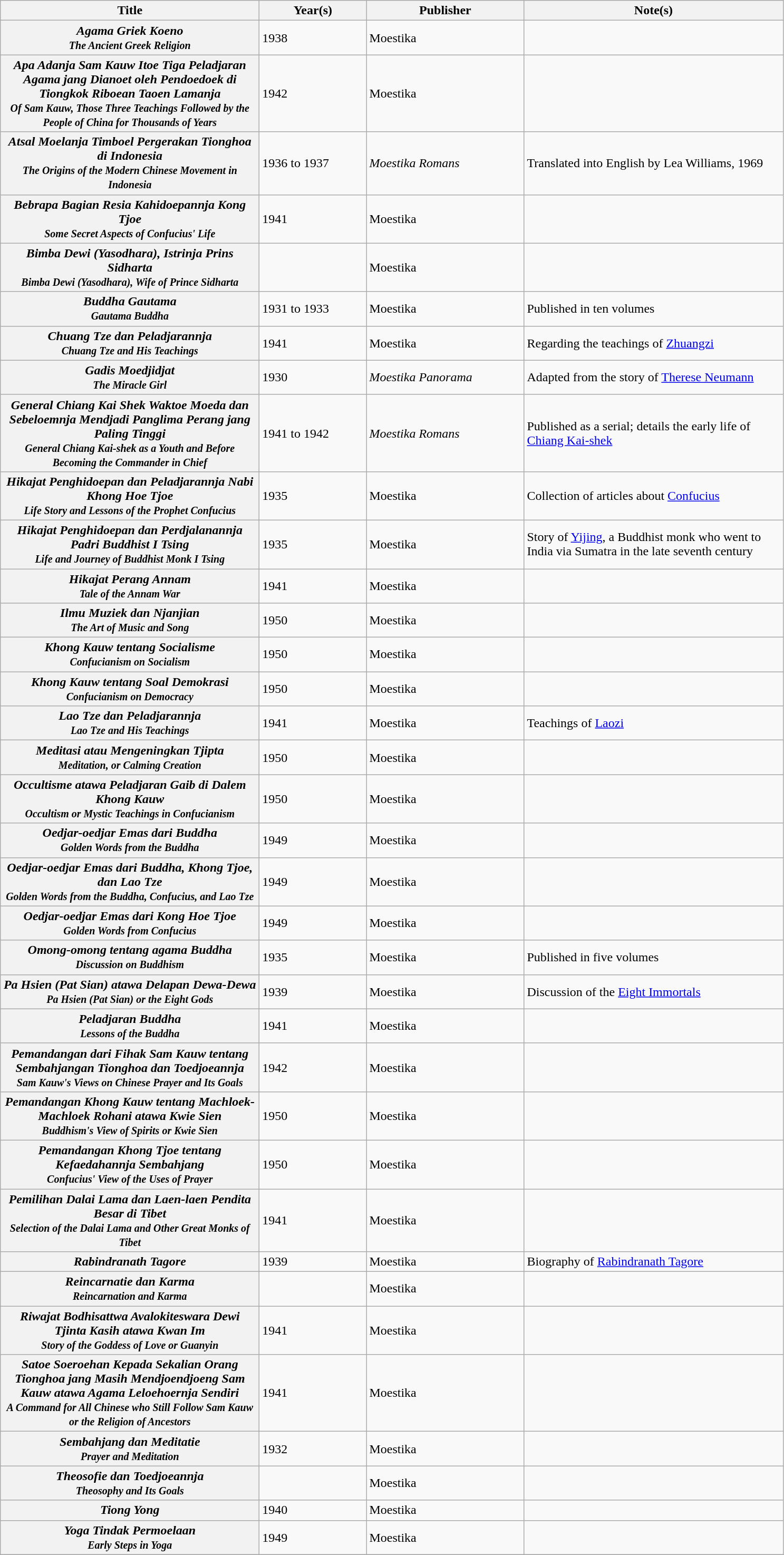<table class="wikitable plainrowheaders sortable" style="margin-right: 0;">
<tr>
<th scope="col"  style="width:20em;">Title</th>
<th scope="col"  style="width:8em;">Year(s)</th>
<th scope="col"  style="width:12em;">Publisher</th>
<th scope="col"  class="unsortable" style="width:20em;">Note(s)</th>
</tr>
<tr>
<th scope="row"><em>Agama Griek Koeno</em><br><small><em>The Ancient Greek Religion</em></small></th>
<td>1938</td>
<td>Moestika</td>
<td></td>
</tr>
<tr>
<th scope="row"><em>Apa Adanja Sam Kauw Itoe Tiga Peladjaran Agama jang Dianoet oleh Pendoedoek di Tiongkok Riboean Taoen Lamanja</em><br><small><em>Of Sam Kauw, Those Three Teachings Followed by the People of China for Thousands of Years</em></small></th>
<td>1942</td>
<td>Moestika</td>
<td></td>
</tr>
<tr>
<th scope="row"><em>Atsal Moelanja Timboel Pergerakan Tionghoa di Indonesia</em><br><small><em>The Origins of the Modern Chinese Movement in Indonesia</em></small></th>
<td>1936 to 1937</td>
<td><em>Moestika Romans</em></td>
<td>Translated into English by Lea Williams, 1969</td>
</tr>
<tr>
<th scope="row"><em>Bebrapa Bagian Resia Kahidoepannja Kong Tjoe</em><br><small><em>Some Secret Aspects of Confucius' Life</em></small></th>
<td>1941</td>
<td>Moestika</td>
<td></td>
</tr>
<tr>
<th scope="row"><em>Bimba Dewi (Yasodhara), Istrinja Prins Sidharta</em><br><small><em>Bimba Dewi (Yasodhara), Wife of Prince Sidharta</em></small></th>
<td></td>
<td>Moestika</td>
<td></td>
</tr>
<tr>
<th scope="row"><em>Buddha Gautama</em><br><small><em>Gautama Buddha</em></small></th>
<td>1931 to 1933</td>
<td>Moestika</td>
<td>Published in ten volumes</td>
</tr>
<tr>
<th scope="row"><em>Chuang Tze dan Peladjarannja</em><br><small><em>Chuang Tze and His Teachings</em></small></th>
<td>1941</td>
<td>Moestika</td>
<td>Regarding the teachings of <a href='#'>Zhuangzi</a></td>
</tr>
<tr>
<th scope="row"><em>Gadis Moedjidjat</em><br><small><em>The Miracle Girl</em></small></th>
<td>1930</td>
<td><em>Moestika Panorama</em></td>
<td>Adapted from the story of <a href='#'>Therese Neumann</a></td>
</tr>
<tr>
<th scope="row"><em>General Chiang Kai Shek Waktoe Moeda dan Sebeloemnja Mendjadi Panglima Perang jang Paling Tinggi</em><br><small><em>General Chiang Kai-shek as a Youth and Before Becoming the Commander in Chief</em></small></th>
<td>1941 to 1942</td>
<td><em>Moestika Romans</em></td>
<td>Published as a serial; details the early life of <a href='#'>Chiang Kai-shek</a></td>
</tr>
<tr>
<th scope="row"><em>Hikajat Penghidoepan dan Peladjarannja Nabi Khong Hoe Tjoe</em><br><small><em>Life Story and Lessons of the Prophet Confucius</em></small></th>
<td>1935</td>
<td>Moestika</td>
<td>Collection of articles about <a href='#'>Confucius</a></td>
</tr>
<tr>
<th scope="row"><em>Hikajat Penghidoepan dan Perdjalanannja Padri Buddhist I Tsing</em><br><small><em>Life and Journey of Buddhist Monk I Tsing</em></small></th>
<td>1935</td>
<td>Moestika</td>
<td>Story of <a href='#'>Yijing</a>, a Buddhist monk who went to India via Sumatra in the late seventh century</td>
</tr>
<tr>
<th scope="row"><em>Hikajat Perang Annam</em><br><small><em>Tale of the Annam War</em></small></th>
<td>1941</td>
<td>Moestika</td>
<td></td>
</tr>
<tr>
<th scope="row"><em>Ilmu Muziek dan Njanjian</em><br><small><em>The Art of Music and Song</em></small></th>
<td>1950</td>
<td>Moestika</td>
<td></td>
</tr>
<tr>
<th scope="row"><em>Khong Kauw tentang Socialisme</em><br><small><em>Confucianism on Socialism</em></small></th>
<td>1950</td>
<td>Moestika</td>
<td></td>
</tr>
<tr>
<th scope="row"><em>Khong Kauw tentang Soal Demokrasi</em><br><small><em>Confucianism on Democracy</em></small></th>
<td>1950</td>
<td>Moestika</td>
<td></td>
</tr>
<tr>
<th scope="row"><em>Lao Tze dan Peladjarannja</em><br><small><em>Lao Tze and His Teachings</em></small></th>
<td>1941</td>
<td>Moestika</td>
<td>Teachings of <a href='#'>Laozi</a></td>
</tr>
<tr>
<th scope="row"><em>Meditasi atau Mengeningkan Tjipta</em><br><small><em>Meditation, or Calming Creation</em></small></th>
<td>1950</td>
<td>Moestika</td>
<td></td>
</tr>
<tr>
<th scope="row"><em>Occultisme atawa Peladjaran Gaib di Dalem Khong Kauw</em><br><small><em>Occultism or Mystic Teachings in Confucianism</em></small></th>
<td>1950</td>
<td>Moestika</td>
<td></td>
</tr>
<tr>
<th scope="row"><em>Oedjar-oedjar Emas dari Buddha</em><br><small><em>Golden Words from the Buddha</em></small></th>
<td>1949</td>
<td>Moestika</td>
<td></td>
</tr>
<tr>
<th scope="row"><em>Oedjar-oedjar Emas dari Buddha, Khong Tjoe, dan Lao Tze</em><br><small><em>Golden Words from the Buddha, Confucius, and Lao Tze</em></small></th>
<td>1949</td>
<td>Moestika</td>
<td></td>
</tr>
<tr>
<th scope="row"><em>Oedjar-oedjar Emas dari Kong Hoe Tjoe</em><br><small><em>Golden Words from Confucius</em></small></th>
<td>1949</td>
<td>Moestika</td>
<td></td>
</tr>
<tr>
<th scope="row"><em>Omong-omong tentang agama Buddha</em><br><small><em>Discussion on Buddhism</em></small></th>
<td>1935</td>
<td>Moestika</td>
<td>Published in five volumes</td>
</tr>
<tr>
<th scope="row"><em>Pa Hsien (Pat Sian) atawa Delapan Dewa-Dewa</em><br><small><em>Pa Hsien (Pat Sian) or the Eight Gods</em></small></th>
<td>1939</td>
<td>Moestika</td>
<td>Discussion of the <a href='#'>Eight Immortals</a></td>
</tr>
<tr>
<th scope="row"><em>Peladjaran Buddha</em><br><small><em>Lessons of the Buddha</em></small></th>
<td>1941</td>
<td>Moestika</td>
<td></td>
</tr>
<tr>
<th scope="row"><em>Pemandangan dari Fihak Sam Kauw tentang Sembahjangan Tionghoa dan Toedjoeannja</em><br><small><em>Sam Kauw's Views on Chinese Prayer and Its Goals</em></small></th>
<td>1942</td>
<td>Moestika</td>
<td></td>
</tr>
<tr>
<th scope="row"><em>Pemandangan Khong Kauw tentang Machloek-Machloek Rohani atawa Kwie Sien</em><br><small><em>Buddhism's View of Spirits or Kwie Sien</em></small></th>
<td>1950</td>
<td>Moestika</td>
<td></td>
</tr>
<tr>
<th scope="row"><em>Pemandangan Khong Tjoe tentang Kefaedahannja Sembahjang</em><br><small><em>Confucius' View of the Uses of Prayer</em></small></th>
<td>1950</td>
<td>Moestika</td>
<td></td>
</tr>
<tr>
<th scope="row"><em>Pemilihan Dalai Lama dan Laen-laen Pendita Besar di Tibet</em><br><small><em>Selection of the Dalai Lama and Other Great Monks of Tibet</em></small></th>
<td>1941</td>
<td>Moestika</td>
<td></td>
</tr>
<tr>
<th scope="row"><em>Rabindranath Tagore</em></th>
<td>1939</td>
<td>Moestika</td>
<td>Biography of <a href='#'>Rabindranath Tagore</a></td>
</tr>
<tr>
<th scope="row"><em>Reincarnatie dan Karma</em><br><small><em>Reincarnation and Karma</em></small></th>
<td></td>
<td>Moestika</td>
<td></td>
</tr>
<tr>
<th scope="row"><em>Riwajat Bodhisattwa Avalokiteswara Dewi Tjinta Kasih atawa Kwan Im</em><br><small><em>Story of the Goddess of Love or Guanyin</em></small></th>
<td>1941</td>
<td>Moestika</td>
<td></td>
</tr>
<tr>
<th scope="row"><em>Satoe Soeroehan Kepada Sekalian Orang Tionghoa jang Masih Mendjoendjoeng Sam Kauw atawa Agama Leloehoernja Sendiri</em><br><small><em>A Command for All Chinese who Still Follow Sam Kauw or the Religion of Ancestors</em></small></th>
<td>1941</td>
<td>Moestika</td>
<td></td>
</tr>
<tr>
<th scope="row"><em>Sembahjang dan Meditatie</em><br><small><em>Prayer and Meditation</em></small></th>
<td>1932</td>
<td>Moestika</td>
<td></td>
</tr>
<tr>
<th scope="row"><em>Theosofie dan Toedjoeannja</em><br><small><em>Theosophy and Its Goals</em></small></th>
<td></td>
<td>Moestika</td>
<td></td>
</tr>
<tr>
<th scope="row"><em>Tiong Yong</em></th>
<td>1940</td>
<td>Moestika</td>
<td></td>
</tr>
<tr>
<th scope="row"><em>Yoga Tindak Permoelaan</em><br><small><em>Early Steps in Yoga</em></small></th>
<td>1949</td>
<td>Moestika</td>
<td></td>
</tr>
<tr>
</tr>
</table>
